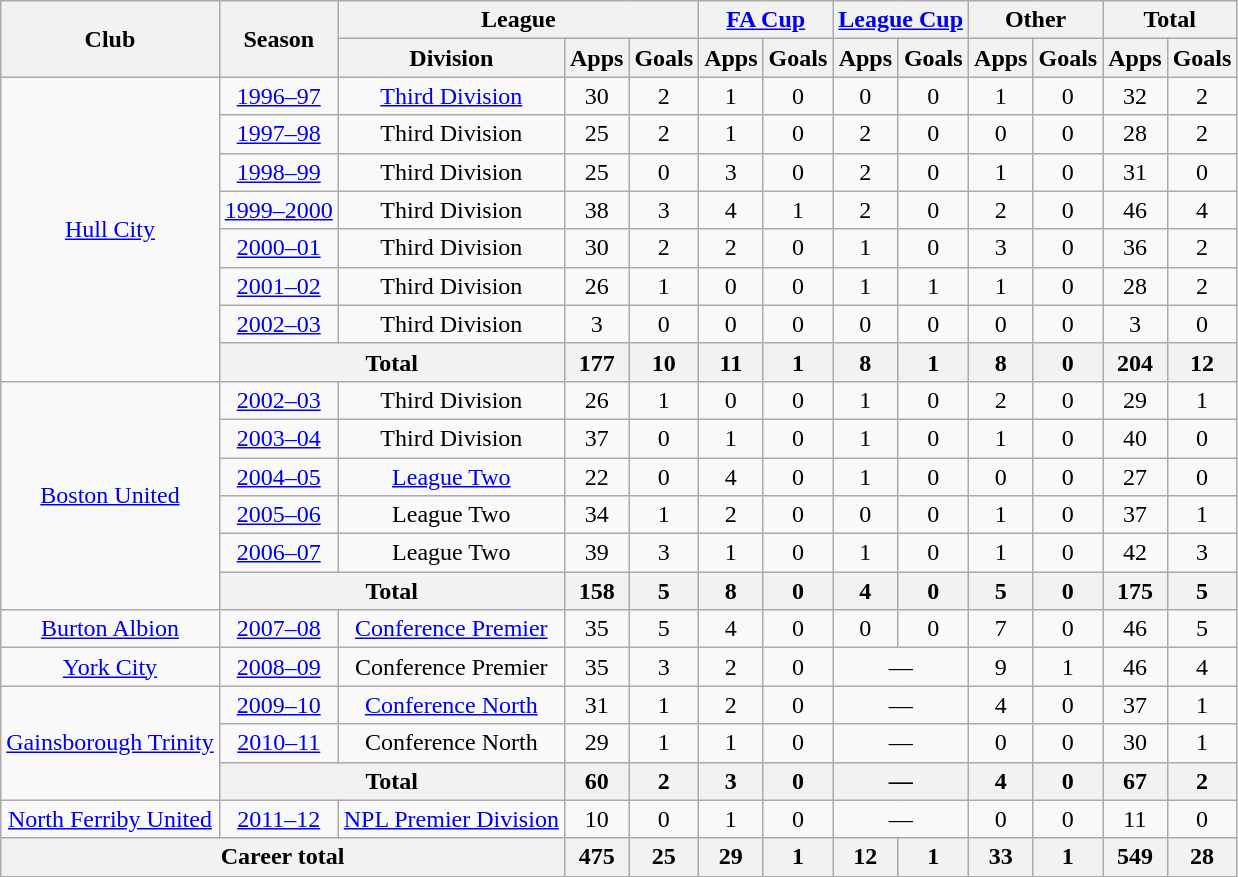<table class="wikitable" style="text-align:center">
<tr>
<th rowspan="2">Club</th>
<th rowspan="2">Season</th>
<th colspan="3">League</th>
<th colspan="2"><a href='#'>FA Cup</a></th>
<th colspan="2"><a href='#'>League Cup</a></th>
<th colspan="2">Other</th>
<th colspan="2">Total</th>
</tr>
<tr>
<th>Division</th>
<th>Apps</th>
<th>Goals</th>
<th>Apps</th>
<th>Goals</th>
<th>Apps</th>
<th>Goals</th>
<th>Apps</th>
<th>Goals</th>
<th>Apps</th>
<th>Goals</th>
</tr>
<tr>
<td rowspan="8"><a href='#'>Hull City</a></td>
<td><a href='#'>1996–97</a></td>
<td><a href='#'>Third Division</a></td>
<td>30</td>
<td>2</td>
<td>1</td>
<td>0</td>
<td>0</td>
<td>0</td>
<td>1</td>
<td>0</td>
<td>32</td>
<td>2</td>
</tr>
<tr>
<td><a href='#'>1997–98</a></td>
<td>Third Division</td>
<td>25</td>
<td>2</td>
<td>1</td>
<td>0</td>
<td>2</td>
<td>0</td>
<td>0</td>
<td>0</td>
<td>28</td>
<td>2</td>
</tr>
<tr>
<td><a href='#'>1998–99</a></td>
<td>Third Division</td>
<td>25</td>
<td>0</td>
<td>3</td>
<td>0</td>
<td>2</td>
<td>0</td>
<td>1</td>
<td>0</td>
<td>31</td>
<td>0</td>
</tr>
<tr>
<td><a href='#'>1999–2000</a></td>
<td>Third Division</td>
<td>38</td>
<td>3</td>
<td>4</td>
<td>1</td>
<td>2</td>
<td>0</td>
<td>2</td>
<td>0</td>
<td>46</td>
<td>4</td>
</tr>
<tr>
<td><a href='#'>2000–01</a></td>
<td>Third Division</td>
<td>30</td>
<td>2</td>
<td>2</td>
<td>0</td>
<td>1</td>
<td>0</td>
<td>3</td>
<td>0</td>
<td>36</td>
<td>2</td>
</tr>
<tr>
<td><a href='#'>2001–02</a></td>
<td>Third Division</td>
<td>26</td>
<td>1</td>
<td>0</td>
<td>0</td>
<td>1</td>
<td>1</td>
<td>1</td>
<td>0</td>
<td>28</td>
<td>2</td>
</tr>
<tr>
<td><a href='#'>2002–03</a></td>
<td>Third Division</td>
<td>3</td>
<td>0</td>
<td>0</td>
<td>0</td>
<td>0</td>
<td>0</td>
<td>0</td>
<td>0</td>
<td>3</td>
<td>0</td>
</tr>
<tr>
<th colspan="2">Total</th>
<th>177</th>
<th>10</th>
<th>11</th>
<th>1</th>
<th>8</th>
<th>1</th>
<th>8</th>
<th>0</th>
<th>204</th>
<th>12</th>
</tr>
<tr>
<td rowspan="6"><a href='#'>Boston United</a></td>
<td><a href='#'>2002–03</a></td>
<td>Third Division</td>
<td>26</td>
<td>1</td>
<td>0</td>
<td>0</td>
<td>1</td>
<td>0</td>
<td>2</td>
<td>0</td>
<td>29</td>
<td>1</td>
</tr>
<tr>
<td><a href='#'>2003–04</a></td>
<td>Third Division</td>
<td>37</td>
<td>0</td>
<td>1</td>
<td>0</td>
<td>1</td>
<td>0</td>
<td>1</td>
<td>0</td>
<td>40</td>
<td>0</td>
</tr>
<tr>
<td><a href='#'>2004–05</a></td>
<td><a href='#'>League Two</a></td>
<td>22</td>
<td>0</td>
<td>4</td>
<td>0</td>
<td>1</td>
<td>0</td>
<td>0</td>
<td>0</td>
<td>27</td>
<td>0</td>
</tr>
<tr>
<td><a href='#'>2005–06</a></td>
<td>League Two</td>
<td>34</td>
<td>1</td>
<td>2</td>
<td>0</td>
<td>0</td>
<td>0</td>
<td>1</td>
<td>0</td>
<td>37</td>
<td>1</td>
</tr>
<tr>
<td><a href='#'>2006–07</a></td>
<td>League Two</td>
<td>39</td>
<td>3</td>
<td>1</td>
<td>0</td>
<td>1</td>
<td>0</td>
<td>1</td>
<td>0</td>
<td>42</td>
<td>3</td>
</tr>
<tr>
<th colspan="2">Total</th>
<th>158</th>
<th>5</th>
<th>8</th>
<th>0</th>
<th>4</th>
<th>0</th>
<th>5</th>
<th>0</th>
<th>175</th>
<th>5</th>
</tr>
<tr>
<td><a href='#'>Burton Albion</a></td>
<td><a href='#'>2007–08</a></td>
<td><a href='#'>Conference Premier</a></td>
<td>35</td>
<td>5</td>
<td>4</td>
<td>0</td>
<td>0</td>
<td>0</td>
<td>7</td>
<td>0</td>
<td>46</td>
<td>5</td>
</tr>
<tr>
<td><a href='#'>York City</a></td>
<td><a href='#'>2008–09</a></td>
<td>Conference Premier</td>
<td>35</td>
<td>3</td>
<td>2</td>
<td>0</td>
<td colspan="2">—</td>
<td>9</td>
<td>1</td>
<td>46</td>
<td>4</td>
</tr>
<tr>
<td rowspan="3"><a href='#'>Gainsborough Trinity</a></td>
<td><a href='#'>2009–10</a></td>
<td><a href='#'>Conference North</a></td>
<td>31</td>
<td>1</td>
<td>2</td>
<td>0</td>
<td colspan="2">—</td>
<td>4</td>
<td>0</td>
<td>37</td>
<td>1</td>
</tr>
<tr>
<td><a href='#'>2010–11</a></td>
<td>Conference North</td>
<td>29</td>
<td>1</td>
<td>1</td>
<td>0</td>
<td colspan="2">—</td>
<td>0</td>
<td>0</td>
<td>30</td>
<td>1</td>
</tr>
<tr>
<th colspan="2">Total</th>
<th>60</th>
<th>2</th>
<th>3</th>
<th>0</th>
<th colspan="2">—</th>
<th>4</th>
<th>0</th>
<th>67</th>
<th>2</th>
</tr>
<tr>
<td><a href='#'>North Ferriby United</a></td>
<td><a href='#'>2011–12</a></td>
<td><a href='#'>NPL Premier Division</a></td>
<td>10</td>
<td>0</td>
<td>1</td>
<td>0</td>
<td colspan="2">—</td>
<td>0</td>
<td>0</td>
<td>11</td>
<td>0</td>
</tr>
<tr>
<th colspan="3">Career total</th>
<th>475</th>
<th>25</th>
<th>29</th>
<th>1</th>
<th>12</th>
<th>1</th>
<th>33</th>
<th>1</th>
<th>549</th>
<th>28</th>
</tr>
</table>
